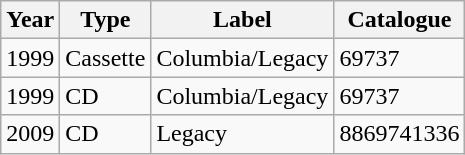<table class="wikitable">
<tr>
<th>Year</th>
<th>Type</th>
<th>Label</th>
<th>Catalogue</th>
</tr>
<tr>
<td>1999</td>
<td>Cassette</td>
<td>Columbia/Legacy</td>
<td>69737</td>
</tr>
<tr>
<td>1999</td>
<td>CD</td>
<td>Columbia/Legacy</td>
<td>69737</td>
</tr>
<tr>
<td>2009</td>
<td>CD</td>
<td>Legacy</td>
<td>8869741336</td>
</tr>
</table>
